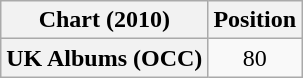<table class="wikitable plainrowheaders" style="text-align:center">
<tr>
<th scope="col">Chart (2010)</th>
<th scope="col">Position</th>
</tr>
<tr>
<th scope="row">UK Albums (OCC)</th>
<td>80</td>
</tr>
</table>
